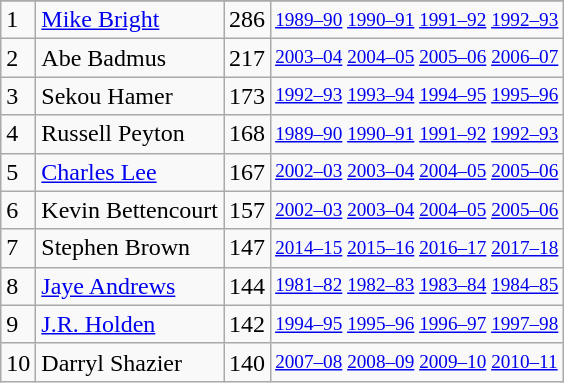<table class="wikitable">
<tr>
</tr>
<tr>
<td>1</td>
<td><a href='#'>Mike Bright</a></td>
<td>286</td>
<td style="font-size:80%;"><a href='#'>1989–90</a> <a href='#'>1990–91</a> <a href='#'>1991–92</a> <a href='#'>1992–93</a></td>
</tr>
<tr>
<td>2</td>
<td>Abe Badmus</td>
<td>217</td>
<td style="font-size:80%;"><a href='#'>2003–04</a> <a href='#'>2004–05</a> <a href='#'>2005–06</a> <a href='#'>2006–07</a></td>
</tr>
<tr>
<td>3</td>
<td>Sekou Hamer</td>
<td>173</td>
<td style="font-size:80%;"><a href='#'>1992–93</a> <a href='#'>1993–94</a> <a href='#'>1994–95</a> <a href='#'>1995–96</a></td>
</tr>
<tr>
<td>4</td>
<td>Russell Peyton</td>
<td>168</td>
<td style="font-size:80%;"><a href='#'>1989–90</a> <a href='#'>1990–91</a> <a href='#'>1991–92</a> <a href='#'>1992–93</a></td>
</tr>
<tr>
<td>5</td>
<td><a href='#'>Charles Lee</a></td>
<td>167</td>
<td style="font-size:80%;"><a href='#'>2002–03</a> <a href='#'>2003–04</a> <a href='#'>2004–05</a> <a href='#'>2005–06</a></td>
</tr>
<tr>
<td>6</td>
<td>Kevin Bettencourt</td>
<td>157</td>
<td style="font-size:80%;"><a href='#'>2002–03</a> <a href='#'>2003–04</a> <a href='#'>2004–05</a> <a href='#'>2005–06</a></td>
</tr>
<tr>
<td>7</td>
<td>Stephen Brown</td>
<td>147</td>
<td style="font-size:80%;"><a href='#'>2014–15</a> <a href='#'>2015–16</a> <a href='#'>2016–17</a> <a href='#'>2017–18</a></td>
</tr>
<tr>
<td>8</td>
<td><a href='#'>Jaye Andrews</a></td>
<td>144</td>
<td style="font-size:80%;"><a href='#'>1981–82</a> <a href='#'>1982–83</a> <a href='#'>1983–84</a> <a href='#'>1984–85</a></td>
</tr>
<tr>
<td>9</td>
<td><a href='#'>J.R. Holden</a></td>
<td>142</td>
<td style="font-size:80%;"><a href='#'>1994–95</a> <a href='#'>1995–96</a> <a href='#'>1996–97</a> <a href='#'>1997–98</a></td>
</tr>
<tr>
<td>10</td>
<td>Darryl Shazier</td>
<td>140</td>
<td style="font-size:80%;"><a href='#'>2007–08</a> <a href='#'>2008–09</a> <a href='#'>2009–10</a> <a href='#'>2010–11</a></td>
</tr>
</table>
